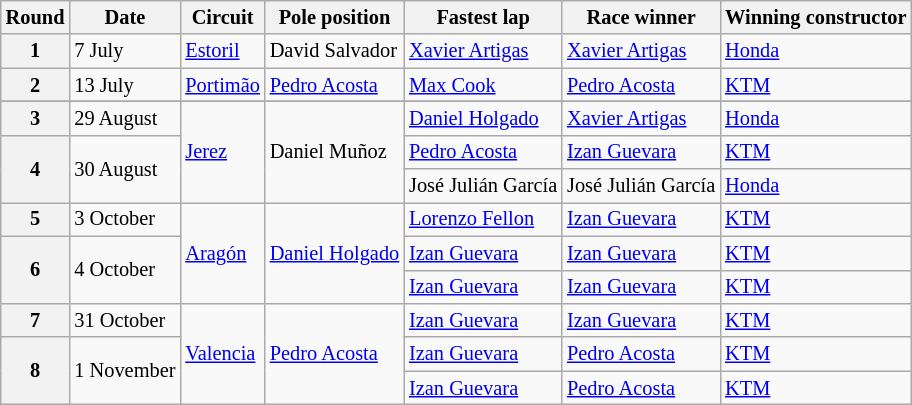<table class="wikitable" style="font-size:85%; text-align:left">
<tr>
<th>Round</th>
<th>Date</th>
<th>Circuit</th>
<th>Pole position</th>
<th>Fastest lap</th>
<th>Race winner</th>
<th>Winning constructor</th>
</tr>
<tr>
<th>1</th>
<td>7 July</td>
<td> <a href='#'>Estoril</a></td>
<td> David Salvador</td>
<td> <a href='#'>Xavier Artigas</a></td>
<td> <a href='#'>Xavier Artigas</a></td>
<td> <a href='#'>Honda</a></td>
</tr>
<tr>
<th>2</th>
<td>13 July</td>
<td> <a href='#'>Portimão</a></td>
<td> <a href='#'>Pedro Acosta</a></td>
<td> <a href='#'>Max Cook</a></td>
<td> <a href='#'>Pedro Acosta</a></td>
<td> <a href='#'>KTM</a></td>
</tr>
<tr>
</tr>
<tr>
<th>3</th>
<td>29 August</td>
<td rowspan=3> <a href='#'>Jerez</a></td>
<td rowspan=3> Daniel Muñoz</td>
<td> <a href='#'>Daniel Holgado</a></td>
<td> <a href='#'>Xavier Artigas</a></td>
<td> <a href='#'>Honda</a></td>
</tr>
<tr>
<th rowspan=2>4</th>
<td rowspan=2>30 August</td>
<td> <a href='#'>Pedro Acosta</a></td>
<td> <a href='#'>Izan Guevara</a></td>
<td> <a href='#'>KTM</a></td>
</tr>
<tr>
<td> José Julián García</td>
<td> José Julián García</td>
<td> <a href='#'>Honda</a></td>
</tr>
<tr>
<th>5</th>
<td>3 October</td>
<td rowspan=3> <a href='#'>Aragón</a></td>
<td rowspan=3> <a href='#'>Daniel Holgado</a></td>
<td> <a href='#'>Lorenzo Fellon</a></td>
<td> <a href='#'>Izan Guevara</a></td>
<td> <a href='#'>KTM</a></td>
</tr>
<tr>
<th rowspan=2>6</th>
<td rowspan=2>4 October</td>
<td> <a href='#'>Izan Guevara</a></td>
<td> <a href='#'>Izan Guevara</a></td>
<td> <a href='#'>KTM</a></td>
</tr>
<tr>
<td> <a href='#'>Izan Guevara</a></td>
<td> <a href='#'>Izan Guevara</a></td>
<td> <a href='#'>KTM</a></td>
</tr>
<tr>
<th>7</th>
<td>31 October</td>
<td rowspan=3> <a href='#'>Valencia</a></td>
<td rowspan=3> <a href='#'>Pedro Acosta</a></td>
<td> <a href='#'>Izan Guevara</a></td>
<td> <a href='#'>Izan Guevara</a></td>
<td> <a href='#'>KTM</a></td>
</tr>
<tr>
<th rowspan=2>8</th>
<td rowspan=2>1 November</td>
<td> <a href='#'>Izan Guevara</a></td>
<td> <a href='#'>Pedro Acosta</a></td>
<td> <a href='#'>KTM</a></td>
</tr>
<tr>
<td> <a href='#'>Izan Guevara</a></td>
<td> <a href='#'>Pedro Acosta</a></td>
<td> <a href='#'>KTM</a></td>
</tr>
</table>
